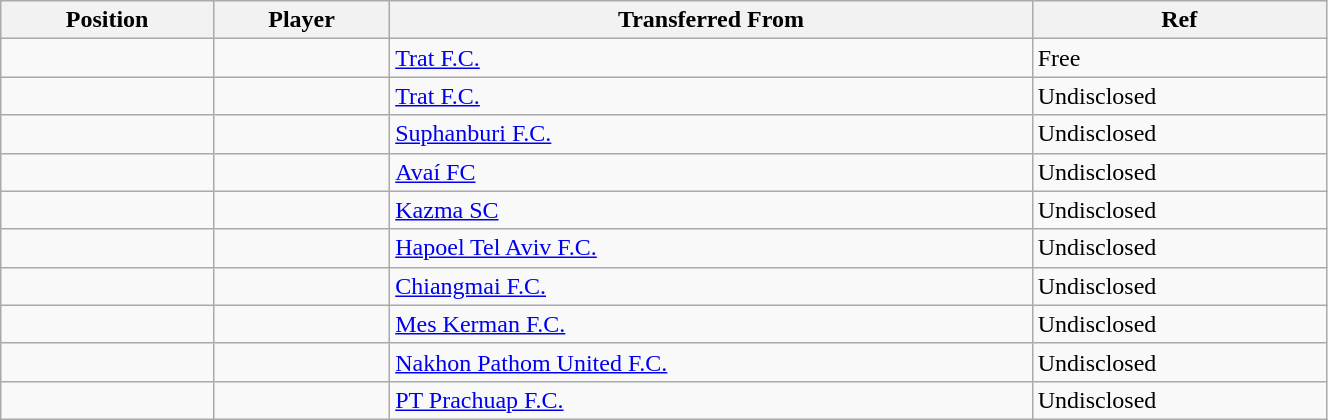<table class="wikitable sortable" style="width:70%; text-align:center; font-size:100%; text-align:left;">
<tr>
<th>Position</th>
<th>Player</th>
<th>Transferred From</th>
<th>Ref</th>
</tr>
<tr>
<td></td>
<td></td>
<td> <a href='#'>Trat F.C.</a></td>
<td>Free  </td>
</tr>
<tr>
<td></td>
<td></td>
<td> <a href='#'>Trat F.C.</a></td>
<td>Undisclosed  </td>
</tr>
<tr>
<td></td>
<td></td>
<td> <a href='#'>Suphanburi F.C.</a></td>
<td>Undisclosed  </td>
</tr>
<tr>
<td></td>
<td></td>
<td> <a href='#'>Avaí FC</a></td>
<td>Undisclosed  </td>
</tr>
<tr>
<td></td>
<td></td>
<td> <a href='#'>Kazma SC</a></td>
<td>Undisclosed  </td>
</tr>
<tr>
<td></td>
<td></td>
<td> <a href='#'>Hapoel Tel Aviv F.C.</a></td>
<td>Undisclosed  </td>
</tr>
<tr>
<td></td>
<td></td>
<td> <a href='#'>Chiangmai F.C.</a></td>
<td>Undisclosed </td>
</tr>
<tr>
<td></td>
<td></td>
<td> <a href='#'>Mes Kerman F.C.</a></td>
<td>Undisclosed  </td>
</tr>
<tr>
<td></td>
<td></td>
<td> <a href='#'>Nakhon Pathom United F.C.</a></td>
<td>Undisclosed  </td>
</tr>
<tr>
<td></td>
<td></td>
<td> <a href='#'>PT Prachuap F.C.</a></td>
<td>Undisclosed</td>
</tr>
</table>
